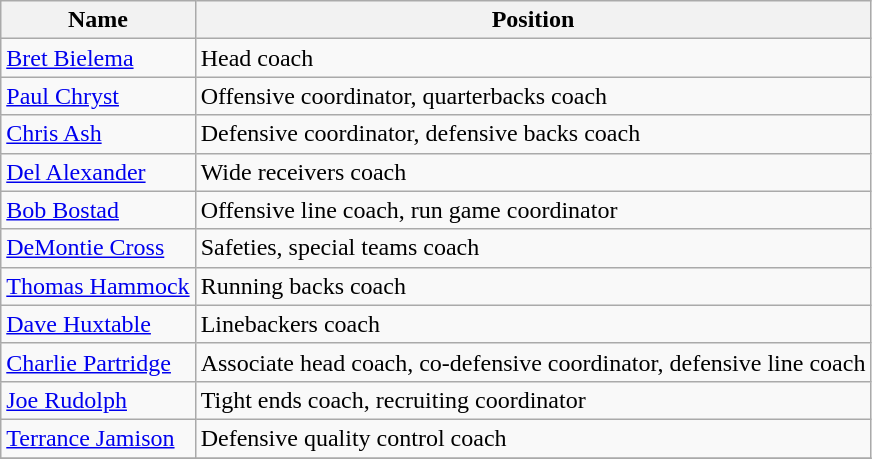<table class="wikitable">
<tr>
<th>Name</th>
<th>Position</th>
</tr>
<tr>
<td><a href='#'>Bret Bielema</a></td>
<td>Head coach</td>
</tr>
<tr>
<td><a href='#'>Paul Chryst</a></td>
<td>Offensive coordinator, quarterbacks coach</td>
</tr>
<tr>
<td><a href='#'>Chris Ash</a></td>
<td>Defensive coordinator, defensive backs coach</td>
</tr>
<tr>
<td><a href='#'>Del Alexander</a></td>
<td>Wide receivers coach</td>
</tr>
<tr>
<td><a href='#'>Bob Bostad</a></td>
<td>Offensive line coach, run game coordinator</td>
</tr>
<tr>
<td><a href='#'>DeMontie Cross</a></td>
<td>Safeties, special teams coach</td>
</tr>
<tr>
<td><a href='#'>Thomas Hammock</a></td>
<td>Running backs coach</td>
</tr>
<tr>
<td><a href='#'>Dave Huxtable</a></td>
<td>Linebackers coach</td>
</tr>
<tr>
<td><a href='#'>Charlie Partridge</a></td>
<td>Associate head coach, co-defensive coordinator, defensive line coach</td>
</tr>
<tr>
<td><a href='#'>Joe Rudolph</a></td>
<td>Tight ends coach, recruiting coordinator</td>
</tr>
<tr>
<td><a href='#'>Terrance Jamison</a></td>
<td>Defensive quality control coach</td>
</tr>
<tr>
</tr>
</table>
